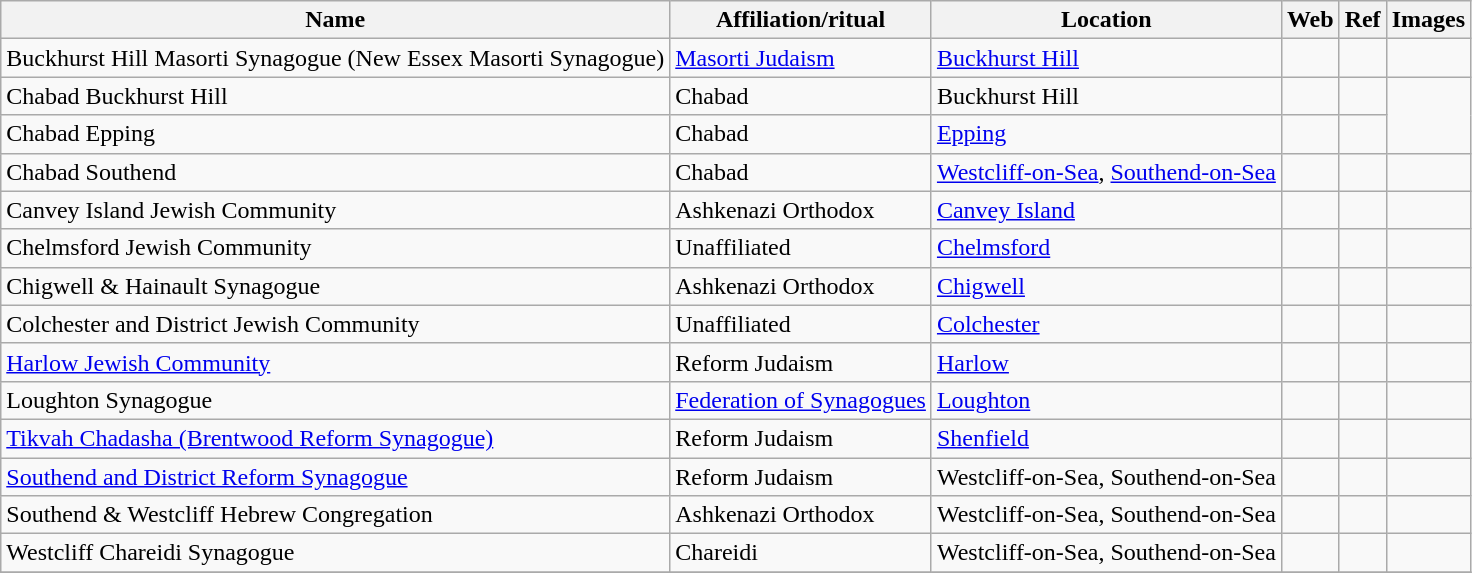<table class="wikitable sortable">
<tr>
<th>Name</th>
<th>Affiliation/ritual</th>
<th>Location</th>
<th>Web</th>
<th>Ref</th>
<th>Images</th>
</tr>
<tr>
<td>Buckhurst Hill Masorti Synagogue (New Essex Masorti Synagogue)</td>
<td><a href='#'>Masorti Judaism</a></td>
<td><a href='#'>Buckhurst Hill</a></td>
<td></td>
<td></td>
<td></td>
</tr>
<tr>
<td>Chabad Buckhurst Hill</td>
<td>Chabad</td>
<td>Buckhurst Hill</td>
<td></td>
<td></td>
</tr>
<tr>
<td>Chabad Epping</td>
<td>Chabad</td>
<td><a href='#'>Epping</a></td>
<td></td>
<td></td>
</tr>
<tr>
<td>Chabad Southend</td>
<td>Chabad</td>
<td><a href='#'>Westcliff-on-Sea</a>, <a href='#'>Southend-on-Sea</a></td>
<td></td>
<td></td>
<td></td>
</tr>
<tr>
<td>Canvey Island Jewish Community</td>
<td>Ashkenazi Orthodox</td>
<td><a href='#'>Canvey Island</a></td>
<td></td>
<td></td>
<td></td>
</tr>
<tr>
<td>Chelmsford Jewish Community</td>
<td>Unaffiliated</td>
<td><a href='#'>Chelmsford</a></td>
<td></td>
<td></td>
</tr>
<tr>
<td>Chigwell & Hainault Synagogue</td>
<td>Ashkenazi Orthodox</td>
<td><a href='#'>Chigwell</a></td>
<td></td>
<td></td>
<td></td>
</tr>
<tr>
<td>Colchester and District Jewish Community</td>
<td>Unaffiliated</td>
<td><a href='#'>Colchester</a></td>
<td></td>
<td></td>
<td></td>
</tr>
<tr>
<td><a href='#'>Harlow Jewish Community</a></td>
<td>Reform Judaism</td>
<td><a href='#'>Harlow</a></td>
<td></td>
<td></td>
<td></td>
</tr>
<tr>
<td>Loughton Synagogue</td>
<td><a href='#'>Federation of Synagogues</a></td>
<td><a href='#'>Loughton</a></td>
<td></td>
<td></td>
<td></td>
</tr>
<tr>
<td><a href='#'>Tikvah Chadasha (Brentwood Reform Synagogue)</a></td>
<td>Reform Judaism</td>
<td><a href='#'>Shenfield</a></td>
<td></td>
<td></td>
<td></td>
</tr>
<tr>
<td><a href='#'>Southend and District Reform Synagogue</a></td>
<td>Reform Judaism</td>
<td>Westcliff-on-Sea, Southend-on-Sea</td>
<td></td>
<td></td>
<td></td>
</tr>
<tr>
<td>Southend & Westcliff Hebrew Congregation</td>
<td>Ashkenazi Orthodox</td>
<td>Westcliff-on-Sea, Southend-on-Sea</td>
<td></td>
<td></td>
<td></td>
</tr>
<tr>
<td>Westcliff Chareidi Synagogue</td>
<td>Chareidi</td>
<td>Westcliff-on-Sea, Southend-on-Sea</td>
<td></td>
<td></td>
<td></td>
</tr>
<tr>
</tr>
</table>
